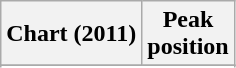<table class="wikitable sortable">
<tr>
<th>Chart (2011)</th>
<th>Peak<br>position</th>
</tr>
<tr>
</tr>
<tr>
</tr>
<tr>
</tr>
<tr>
</tr>
<tr>
</tr>
</table>
